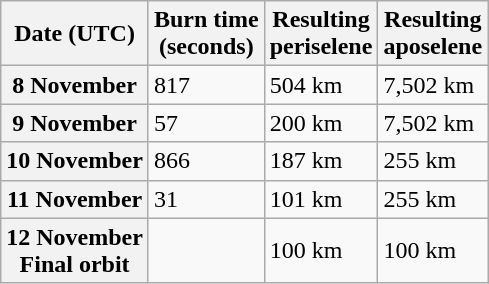<table border="1" class="wikitable floatright">
<tr>
<th>Date (UTC)</th>
<th>Burn time <br> (seconds)</th>
<th>Resulting <br> periselene</th>
<th>Resulting <br> aposelene</th>
</tr>
<tr>
<th>8 November</th>
<td>817</td>
<td>504 km</td>
<td>7,502 km</td>
</tr>
<tr>
<th>9 November</th>
<td>57</td>
<td>200 km</td>
<td>7,502 km</td>
</tr>
<tr>
<th>10 November</th>
<td>866</td>
<td>187 km</td>
<td>255 km</td>
</tr>
<tr>
<th>11 November</th>
<td>31</td>
<td>101 km</td>
<td>255 km</td>
</tr>
<tr>
<th>12 November <br> Final orbit</th>
<td></td>
<td>100 km</td>
<td>100 km</td>
</tr>
</table>
